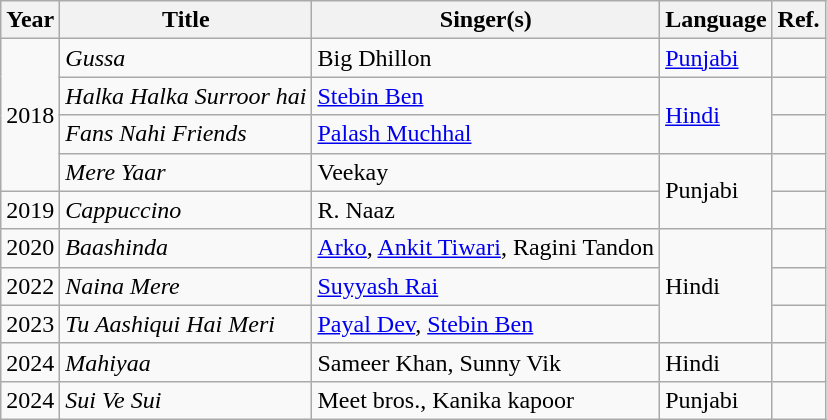<table class="wikitable sortable">
<tr>
<th>Year</th>
<th>Title</th>
<th>Singer(s)</th>
<th>Language</th>
<th>Ref.</th>
</tr>
<tr>
<td rowspan="4">2018</td>
<td><em>Gussa</em></td>
<td>Big Dhillon</td>
<td><a href='#'>Punjabi</a></td>
<td></td>
</tr>
<tr>
<td><em>Halka Halka Surroor hai</em></td>
<td><a href='#'>Stebin Ben</a></td>
<td rowspan="2"><a href='#'>Hindi</a></td>
<td></td>
</tr>
<tr>
<td><em>Fans Nahi Friends</em></td>
<td><a href='#'>Palash Muchhal</a></td>
<td></td>
</tr>
<tr>
<td><em>Mere Yaar</em></td>
<td>Veekay</td>
<td rowspan="2">Punjabi</td>
<td></td>
</tr>
<tr>
<td>2019</td>
<td><em>Cappuccino</em></td>
<td>R. Naaz</td>
<td></td>
</tr>
<tr>
<td>2020</td>
<td><em>Baashinda</em></td>
<td><a href='#'>Arko</a>, <a href='#'>Ankit Tiwari</a>, Ragini Tandon</td>
<td rowspan="3">Hindi</td>
<td></td>
</tr>
<tr>
<td>2022</td>
<td><em>Naina Mere</em></td>
<td><a href='#'>Suyyash Rai</a></td>
<td></td>
</tr>
<tr>
<td>2023</td>
<td><em>Tu Aashiqui Hai Meri</em></td>
<td><a href='#'>Payal Dev</a>, <a href='#'>Stebin Ben</a></td>
<td></td>
</tr>
<tr>
<td>2024</td>
<td><em>Mahiyaa</em></td>
<td>Sameer Khan, Sunny Vik</td>
<td>Hindi</td>
<td></td>
</tr>
<tr>
<td>2024</td>
<td><em>Sui Ve Sui</em></td>
<td>Meet bros., Kanika kapoor</td>
<td>Punjabi</td>
<td></td>
</tr>
</table>
